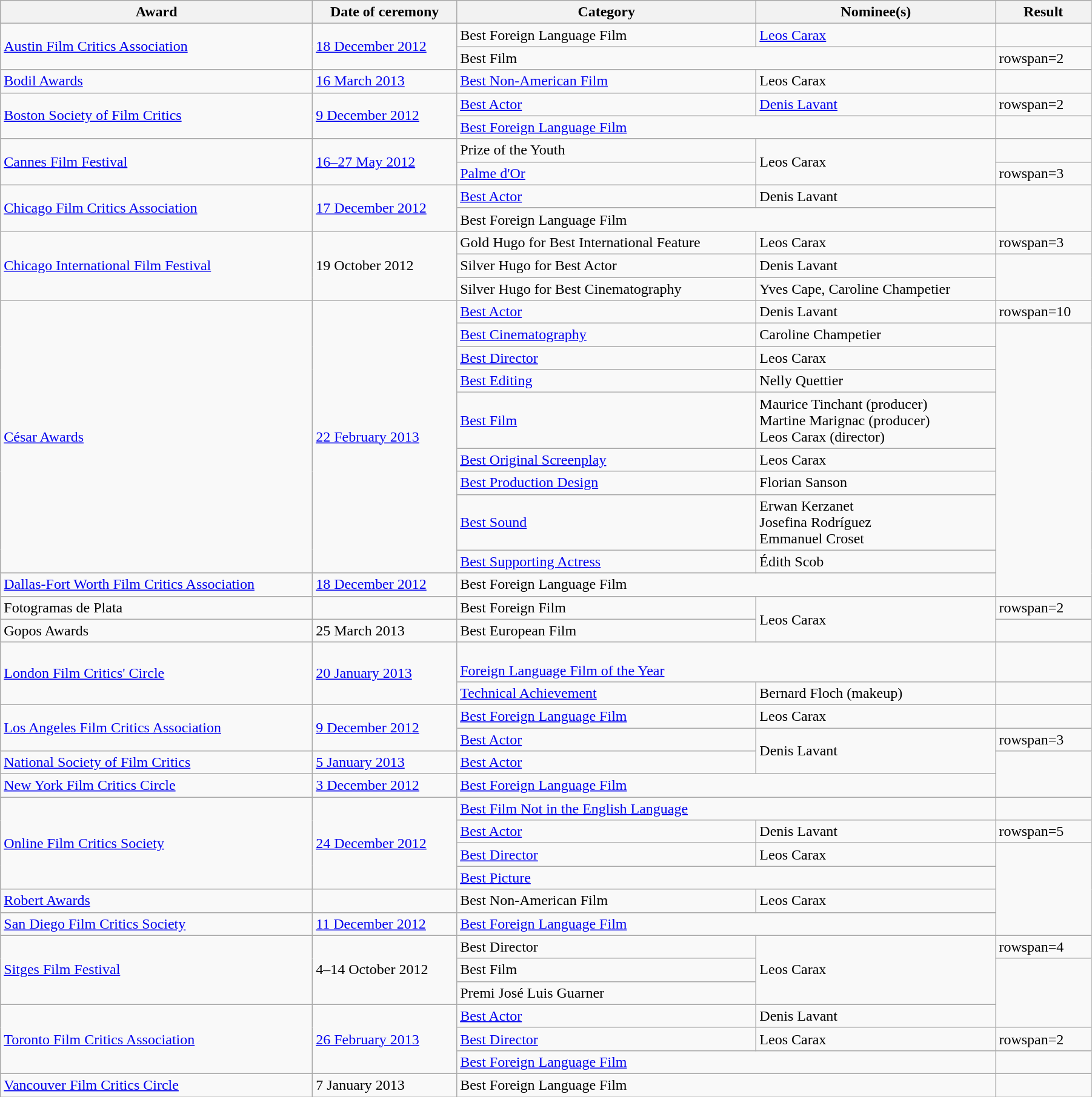<table class="wikitable plainrowheaders" width=95%;">
<tr style="background:#ccc; text-align:center;">
<th scope="col">Award</th>
<th scope="col">Date of ceremony</th>
<th scope="col">Category</th>
<th scope="col">Nominee(s)</th>
<th scope="col">Result</th>
</tr>
<tr>
<td rowspan=2><a href='#'>Austin Film Critics Association</a></td>
<td rowspan=2><a href='#'>18 December 2012</a></td>
<td>Best Foreign Language Film</td>
<td><a href='#'>Leos Carax</a></td>
<td></td>
</tr>
<tr>
<td colspan=2>Best Film</td>
<td>rowspan=2 </td>
</tr>
<tr>
<td><a href='#'>Bodil Awards</a></td>
<td><a href='#'>16 March 2013</a></td>
<td><a href='#'>Best Non-American Film</a></td>
<td>Leos Carax</td>
</tr>
<tr>
<td rowspan=2><a href='#'>Boston Society of Film Critics</a></td>
<td rowspan=2><a href='#'>9 December 2012</a></td>
<td><a href='#'>Best Actor</a></td>
<td><a href='#'>Denis Lavant</a></td>
<td>rowspan=2 </td>
</tr>
<tr>
<td colspan=2><a href='#'>Best Foreign Language Film</a></td>
</tr>
<tr>
<td rowspan=2><a href='#'>Cannes Film Festival</a></td>
<td rowspan=2><a href='#'>16–27 May 2012</a></td>
<td>Prize of the Youth</td>
<td rowspan=2>Leos Carax</td>
<td></td>
</tr>
<tr>
<td><a href='#'>Palme d'Or</a></td>
<td>rowspan=3 </td>
</tr>
<tr>
<td rowspan=2><a href='#'>Chicago Film Critics Association</a></td>
<td rowspan=2><a href='#'>17 December 2012</a></td>
<td><a href='#'>Best Actor</a></td>
<td>Denis Lavant</td>
</tr>
<tr>
<td colspan=2>Best Foreign Language Film</td>
</tr>
<tr>
<td rowspan=3><a href='#'>Chicago International Film Festival</a></td>
<td rowspan=3>19 October 2012</td>
<td>Gold Hugo for Best International Feature</td>
<td>Leos Carax</td>
<td>rowspan=3 </td>
</tr>
<tr>
<td>Silver Hugo for Best Actor</td>
<td>Denis Lavant</td>
</tr>
<tr>
<td>Silver Hugo for Best Cinematography</td>
<td>Yves Cape, Caroline Champetier</td>
</tr>
<tr>
<td rowspan=9><a href='#'>César Awards</a></td>
<td rowspan=9><a href='#'>22 February 2013</a></td>
<td><a href='#'>Best Actor</a></td>
<td>Denis Lavant</td>
<td>rowspan=10 </td>
</tr>
<tr>
<td><a href='#'>Best Cinematography</a></td>
<td>Caroline Champetier</td>
</tr>
<tr>
<td><a href='#'>Best Director</a></td>
<td>Leos Carax</td>
</tr>
<tr>
<td><a href='#'>Best Editing</a></td>
<td>Nelly Quettier</td>
</tr>
<tr>
<td><a href='#'>Best Film</a></td>
<td>Maurice Tinchant (producer)<br>Martine Marignac (producer)<br>Leos Carax (director)</td>
</tr>
<tr>
<td><a href='#'>Best Original Screenplay</a></td>
<td>Leos Carax</td>
</tr>
<tr>
<td><a href='#'>Best Production Design</a></td>
<td>Florian Sanson</td>
</tr>
<tr>
<td><a href='#'>Best Sound</a></td>
<td>Erwan Kerzanet<br>Josefina Rodríguez<br>Emmanuel Croset</td>
</tr>
<tr>
<td><a href='#'>Best Supporting Actress</a></td>
<td>Édith Scob</td>
</tr>
<tr>
<td><a href='#'>Dallas-Fort Worth Film Critics Association</a></td>
<td><a href='#'>18 December 2012</a></td>
<td colspan=2>Best Foreign Language Film</td>
</tr>
<tr>
<td>Fotogramas de Plata</td>
<td></td>
<td>Best Foreign Film</td>
<td rowspan=2>Leos Carax</td>
<td>rowspan=2 </td>
</tr>
<tr>
<td>Gopos Awards</td>
<td>25 March 2013</td>
<td>Best European Film</td>
</tr>
<tr>
<td rowspan=2><a href='#'>London Film Critics' Circle</a></td>
<td rowspan=2><a href='#'>20 January 2013</a></td>
<td colspan=2><br><a href='#'>Foreign Language Film of the Year</a></td>
<td></td>
</tr>
<tr>
<td><a href='#'>Technical Achievement</a></td>
<td>Bernard Floch (makeup)</td>
<td></td>
</tr>
<tr>
<td rowspan=2><a href='#'>Los Angeles Film Critics Association</a></td>
<td rowspan=2><a href='#'>9 December 2012</a></td>
<td><a href='#'>Best Foreign Language Film</a></td>
<td>Leos Carax</td>
<td></td>
</tr>
<tr>
<td><a href='#'>Best Actor</a></td>
<td rowspan=2>Denis Lavant</td>
<td>rowspan=3 </td>
</tr>
<tr>
<td><a href='#'>National Society of Film Critics</a></td>
<td><a href='#'>5 January 2013</a></td>
<td><a href='#'>Best Actor</a></td>
</tr>
<tr>
<td><a href='#'>New York Film Critics Circle</a></td>
<td><a href='#'>3 December 2012</a></td>
<td colspan=2><a href='#'>Best Foreign Language Film</a></td>
</tr>
<tr>
<td rowspan=4><a href='#'>Online Film Critics Society</a></td>
<td rowspan=4><a href='#'>24 December 2012</a></td>
<td colspan=2><a href='#'>Best Film Not in the English Language</a></td>
<td></td>
</tr>
<tr>
<td><a href='#'>Best Actor</a></td>
<td>Denis Lavant</td>
<td>rowspan=5 </td>
</tr>
<tr>
<td><a href='#'>Best Director</a></td>
<td>Leos Carax</td>
</tr>
<tr>
<td colspan=2><a href='#'>Best Picture</a></td>
</tr>
<tr>
<td><a href='#'>Robert Awards</a></td>
<td></td>
<td>Best Non-American Film</td>
<td>Leos Carax</td>
</tr>
<tr>
<td><a href='#'>San Diego Film Critics Society</a></td>
<td><a href='#'>11 December 2012</a></td>
<td colspan=2><a href='#'>Best Foreign Language Film</a></td>
</tr>
<tr>
<td rowspan=3><a href='#'>Sitges Film Festival</a></td>
<td rowspan=3>4–14 October 2012</td>
<td>Best Director</td>
<td rowspan=3>Leos Carax</td>
<td>rowspan=4 </td>
</tr>
<tr>
<td>Best Film</td>
</tr>
<tr>
<td>Premi José Luis Guarner</td>
</tr>
<tr>
<td rowspan=3><a href='#'>Toronto Film Critics Association</a></td>
<td rowspan=3><a href='#'>26 February 2013</a></td>
<td><a href='#'>Best Actor</a></td>
<td>Denis Lavant</td>
</tr>
<tr>
<td><a href='#'>Best Director</a></td>
<td>Leos Carax</td>
<td>rowspan=2 </td>
</tr>
<tr>
<td colspan=2><a href='#'>Best Foreign Language Film</a></td>
</tr>
<tr>
<td><a href='#'>Vancouver Film Critics Circle</a></td>
<td>7 January 2013</td>
<td colspan=2>Best Foreign Language Film</td>
<td></td>
</tr>
</table>
